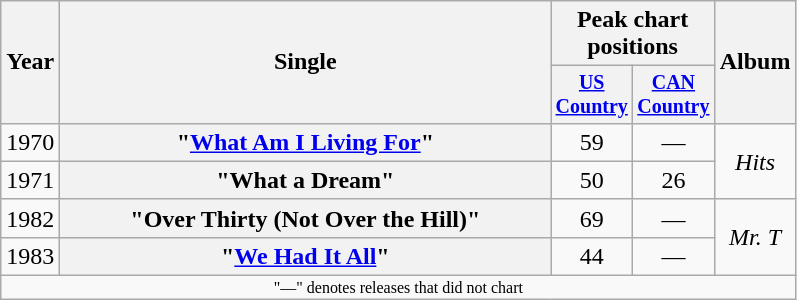<table class="wikitable plainrowheaders" style="text-align:center;">
<tr>
<th rowspan="2">Year</th>
<th rowspan="2" style="width:20em;">Single</th>
<th colspan="2">Peak chart<br>positions</th>
<th rowspan="2">Album</th>
</tr>
<tr style="font-size:smaller;">
<th width="45"><a href='#'>US Country</a><br></th>
<th width="45"><a href='#'>CAN Country</a></th>
</tr>
<tr>
<td>1970</td>
<th scope="row">"<a href='#'>What Am I Living For</a>" </th>
<td>59</td>
<td>—</td>
<td rowspan="2"><em>Hits</em></td>
</tr>
<tr>
<td>1971</td>
<th scope="row">"What a Dream" </th>
<td>50</td>
<td>26</td>
</tr>
<tr>
<td>1982</td>
<th scope="row">"Over Thirty (Not Over the Hill)"</th>
<td>69</td>
<td>—</td>
<td rowspan="2"><em>Mr. T</em></td>
</tr>
<tr>
<td>1983</td>
<th scope="row">"<a href='#'>We Had It All</a>"</th>
<td>44</td>
<td>—</td>
</tr>
<tr>
<td colspan="5" style="font-size:8pt">"—" denotes releases that did not chart</td>
</tr>
</table>
